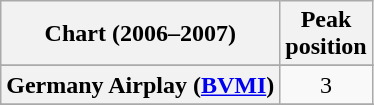<table class="wikitable sortable plainrowheaders" style="text-align:center">
<tr>
<th>Chart (2006–2007)</th>
<th>Peak<br>position</th>
</tr>
<tr>
</tr>
<tr>
</tr>
<tr>
</tr>
<tr>
</tr>
<tr>
</tr>
<tr>
<th scope="row">Germany Airplay (<a href='#'>BVMI</a>)</th>
<td>3</td>
</tr>
<tr>
</tr>
<tr>
</tr>
<tr>
</tr>
<tr>
</tr>
<tr>
</tr>
<tr>
</tr>
</table>
